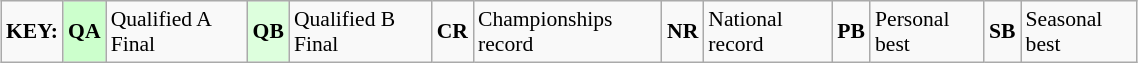<table class="wikitable" style="margin:0.5em auto; font-size:90%;position:relative;" width=60%>
<tr>
<td><strong>KEY:</strong></td>
<td bgcolor=ccffcc align=center><strong>QA</strong></td>
<td>Qualified A Final</td>
<td bgcolor=ddffdd align=center><strong>QB</strong></td>
<td>Qualified B Final</td>
<td align=center><strong>CR</strong></td>
<td>Championships record</td>
<td align=center><strong>NR</strong></td>
<td>National record</td>
<td align=center><strong>PB</strong></td>
<td>Personal best</td>
<td align=center><strong>SB</strong></td>
<td>Seasonal best</td>
</tr>
</table>
